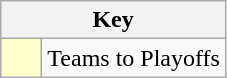<table class="wikitable" style="text-align: center;">
<tr>
<th colspan=2>Key</th>
</tr>
<tr>
<td style="background:#ffffcc; width:20px;"></td>
<td align=left>Teams to Playoffs</td>
</tr>
</table>
